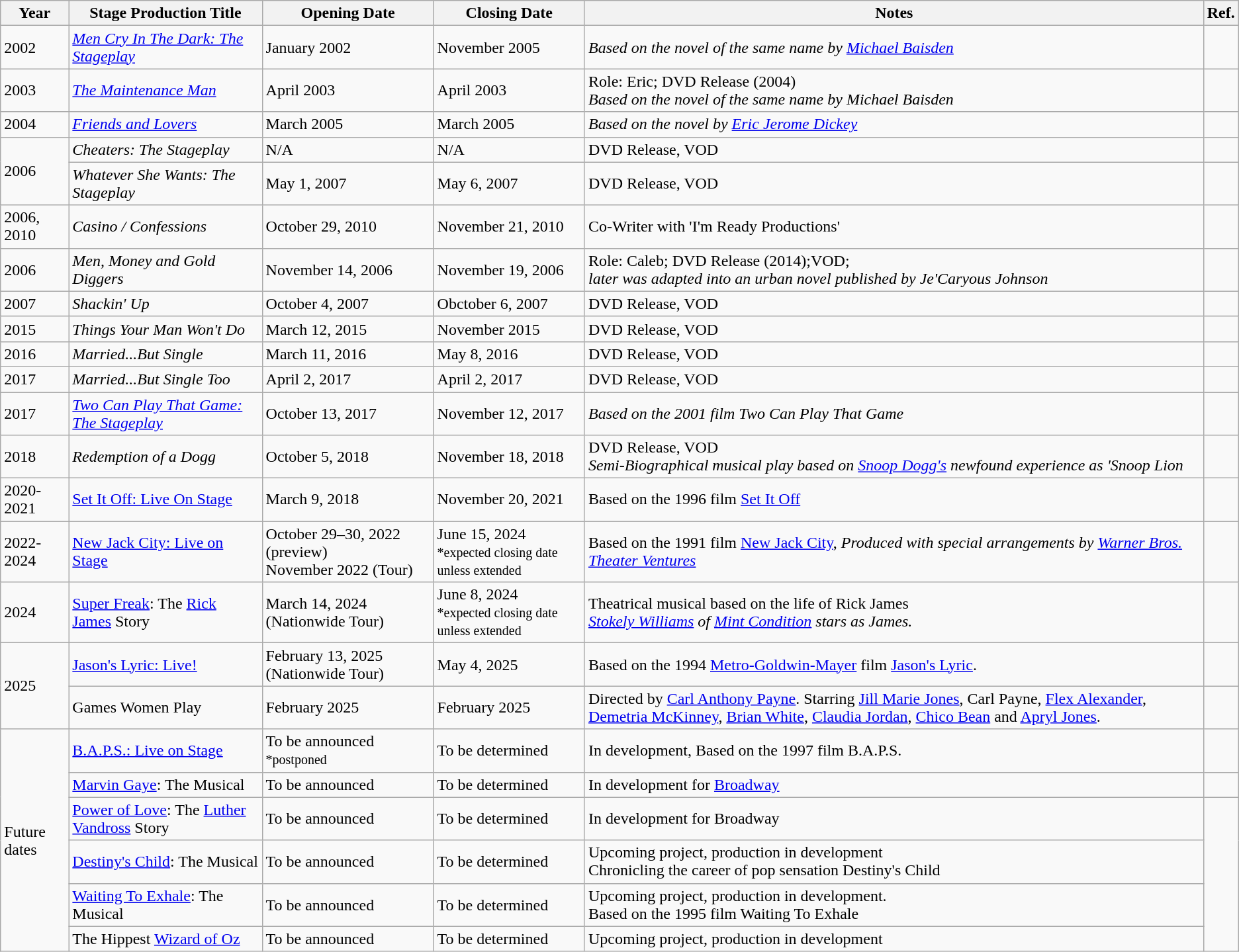<table class="wikitable">
<tr>
<th>Year</th>
<th>Stage Production Title</th>
<th>Opening Date</th>
<th>Closing Date</th>
<th>Notes</th>
<th>Ref.</th>
</tr>
<tr>
<td>2002</td>
<td><em><a href='#'>Men Cry In The Dark: The Stageplay</a></em></td>
<td>January 2002</td>
<td>November 2005</td>
<td><em>Based on the novel of the same name by <a href='#'>Michael Baisden</a></em></td>
<td></td>
</tr>
<tr>
<td>2003</td>
<td><em><a href='#'>The Maintenance Man</a></em></td>
<td>April 2003</td>
<td>April 2003</td>
<td>Role: Eric; DVD Release (2004)<br><em>Based on the novel of the same name by Michael Baisden</em></td>
<td></td>
</tr>
<tr>
<td>2004</td>
<td><em><a href='#'>Friends and Lovers</a></em></td>
<td>March 2005</td>
<td>March 2005</td>
<td><em>Based on the novel by <a href='#'>Eric Jerome Dickey</a></em></td>
<td></td>
</tr>
<tr>
<td rowspan="2">2006</td>
<td><em>Cheaters: The Stageplay</em></td>
<td>N/A</td>
<td>N/A</td>
<td>DVD Release, VOD</td>
<td></td>
</tr>
<tr>
<td><em>Whatever She Wants: The Stageplay</em></td>
<td>May 1, 2007</td>
<td>May 6, 2007</td>
<td>DVD Release, VOD</td>
<td></td>
</tr>
<tr>
<td>2006, 2010</td>
<td><em>Casino / Confessions</em></td>
<td>October 29, 2010</td>
<td>November 21, 2010</td>
<td>Co-Writer with 'I'm Ready Productions'</td>
<td></td>
</tr>
<tr>
<td>2006</td>
<td><em>Men, Money and Gold Diggers</em></td>
<td>November 14, 2006</td>
<td>November 19, 2006</td>
<td>Role: Caleb; DVD Release (2014);VOD;<br><em>later was adapted into an urban novel published by Je'Caryous Johnson</em></td>
<td></td>
</tr>
<tr>
<td>2007</td>
<td><em>Shackin' Up</em></td>
<td>October 4, 2007</td>
<td>Obctober 6, 2007</td>
<td>DVD Release, VOD</td>
<td></td>
</tr>
<tr>
<td>2015</td>
<td><em>Things Your Man Won't Do</em></td>
<td>March 12, 2015</td>
<td>November 2015</td>
<td>DVD Release, VOD</td>
<td></td>
</tr>
<tr>
<td>2016</td>
<td><em>Married...But Single</em></td>
<td>March 11, 2016</td>
<td>May 8, 2016</td>
<td>DVD Release, VOD</td>
<td></td>
</tr>
<tr>
<td>2017</td>
<td><em>Married...But Single Too</em></td>
<td>April 2, 2017</td>
<td>April 2, 2017</td>
<td>DVD Release, VOD</td>
<td></td>
</tr>
<tr>
<td>2017</td>
<td><em><a href='#'>Two Can Play That Game: The Stageplay</a></em></td>
<td>October 13, 2017</td>
<td>November 12, 2017</td>
<td><em>Based on the 2001 film Two Can Play That Game</em></td>
<td></td>
</tr>
<tr>
<td>2018</td>
<td><em>Redemption of a Dogg</em></td>
<td>October 5, 2018</td>
<td>November 18, 2018</td>
<td>DVD Release, VOD<br><em>Semi-Biographical musical play based on <a href='#'>Snoop Dogg's</a> newfound experience as 'Snoop Lion<strong></td>
<td></td>
</tr>
<tr>
<td>2020-2021</td>
<td></em><a href='#'>Set It Off: Live On Stage</a><em></td>
<td>March 9, 2018</td>
<td>November 20, 2021</td>
<td></em>Based on the 1996 film <a href='#'>Set It Off</a><em></td>
<td></td>
</tr>
<tr>
<td>2022-2024</td>
<td></em><a href='#'>New Jack City: Live on Stage</a><em></td>
<td>October 29–30, 2022 (preview)<br>November 2022 (Tour)</td>
<td>June 15, 2024<br></em><small>*expected closing date unless extended</small><em></td>
<td></em>Based on the 1991 film <a href='#'>New Jack City</a>,<em> Produced with special arrangements by <a href='#'>Warner Bros. Theater Ventures</a></td>
<td></td>
</tr>
<tr>
<td>2024</td>
<td></em><a href='#'>Super Freak</a>: The <a href='#'>Rick James</a> Story<em></td>
<td>March 14, 2024<br>(Nationwide Tour)</td>
<td>June 8, 2024<br></em><small>*expected closing date unless extended</small><em></td>
<td></em>Theatrical musical based on the life of Rick James<em><br><a href='#'>Stokely Williams</a> of <a href='#'>Mint Condition</a> stars as James.</td>
<td></td>
</tr>
<tr>
<td rowspan="2">2025</td>
<td></em><a href='#'>Jason's Lyric: Live!</a><em></td>
<td>February 13, 2025 (Nationwide Tour)</td>
<td>May 4, 2025</td>
<td></em>Based on the 1994 <a href='#'>Metro-Goldwin-Mayer</a> film <a href='#'>Jason's Lyric</a>.<em></td>
<td></td>
</tr>
<tr>
<td></em>Games Women Play<em></td>
<td>February 2025</td>
<td>February 2025</td>
<td></em>Directed by <a href='#'>Carl Anthony Payne</a>. Starring <a href='#'>Jill Marie Jones</a>, Carl Payne, <a href='#'>Flex Alexander</a>, <a href='#'>Demetria McKinney</a>, <a href='#'>Brian White</a>, <a href='#'>Claudia Jordan</a>, <a href='#'>Chico Bean</a> and <a href='#'>Apryl Jones</a>.<em></td>
<td></td>
</tr>
<tr>
<td rowspan="6"></em>Future dates<em></td>
<td><a href='#'></em>B.A.P.S.: Live on Stage<em></a></td>
<td>To be announced<br></em><small>*postponed</small><em></td>
<td>To be determined</td>
<td></em>In development, Based on the 1997 film B.A.P.S.<em></td>
<td></td>
</tr>
<tr>
<td></em><a href='#'>Marvin Gaye</a>: The Musical<em></td>
<td>To be announced</td>
<td>To be determined</td>
<td></em>In development for <a href='#'>Broadway</a><em></td>
<td></td>
</tr>
<tr>
<td></em><a href='#'>Power of Love</a>: The <a href='#'>Luther Vandross</a> Story<em></td>
<td>To be announced</td>
<td>To be determined</td>
<td></em>In development for Broadway<em></td>
<td rowspan="4"></td>
</tr>
<tr>
<td></em><a href='#'>Destiny's Child</a>: The Musical<em></td>
<td>To be announced</td>
<td>To be determined</td>
<td></em>Upcoming project, production in development<em><br></em>Chronicling the career of pop sensation Destiny's Child<em></td>
</tr>
<tr>
<td></em><a href='#'>Waiting To Exhale</a>: The Musical<em></td>
<td>To be announced</td>
<td>To be determined</td>
<td></em>Upcoming project, production in development.<em><br></em>Based on the 1995 film Waiting To Exhale<em></td>
</tr>
<tr>
<td></em>The Hippest <a href='#'>Wizard of Oz</a><em></td>
<td>To be announced</td>
<td>To be determined</td>
<td></em>Upcoming project, production in development<em></td>
</tr>
</table>
